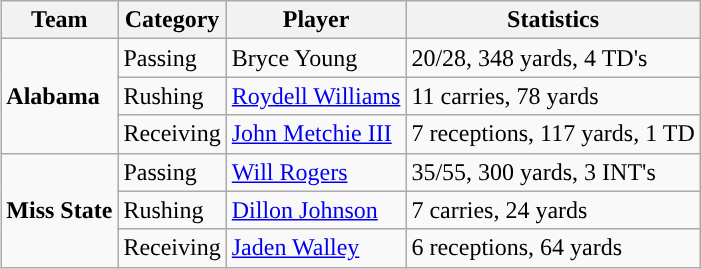<table class="wikitable" style="float: right;">
<tr>
<th>Team</th>
<th>Category</th>
<th>Player</th>
<th>Statistics</th>
</tr>
<tr>
<td rowspan=3><strong>Alabama</strong></td>
<td>Passing</td>
<td>Bryce Young</td>
<td>20/28, 348 yards, 4 TD's</td>
</tr>
<tr>
<td>Rushing</td>
<td><a href='#'>Roydell Williams</a></td>
<td>11 carries, 78 yards</td>
</tr>
<tr>
<td>Receiving</td>
<td><a href='#'>John Metchie III</a></td>
<td>7 receptions, 117 yards, 1 TD</td>
</tr>
<tr>
<td rowspan=3><strong>Miss State</strong></td>
<td>Passing</td>
<td><a href='#'>Will Rogers</a></td>
<td>35/55, 300 yards, 3 INT's</td>
</tr>
<tr>
<td>Rushing</td>
<td><a href='#'>Dillon Johnson</a></td>
<td>7 carries, 24 yards</td>
</tr>
<tr>
<td>Receiving</td>
<td><a href='#'>Jaden Walley</a></td>
<td>6 receptions, 64 yards</td>
</tr>
</table>
